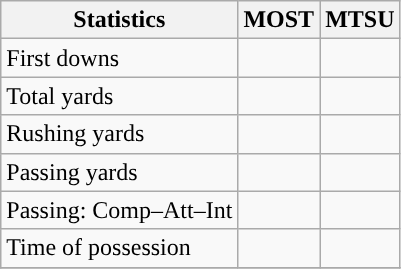<table class="wikitable" style="float: left;">
<tr>
<th>Statistics</th>
<th>MOST</th>
<th>MTSU</th>
</tr>
<tr>
<td>First downs</td>
<td></td>
<td></td>
</tr>
<tr>
<td>Total yards</td>
<td></td>
<td></td>
</tr>
<tr>
<td>Rushing yards</td>
<td></td>
<td></td>
</tr>
<tr>
<td>Passing yards</td>
<td></td>
<td></td>
</tr>
<tr>
<td>Passing: Comp–Att–Int</td>
<td></td>
<td></td>
</tr>
<tr>
<td>Time of possession</td>
<td></td>
<td></td>
</tr>
<tr>
</tr>
</table>
